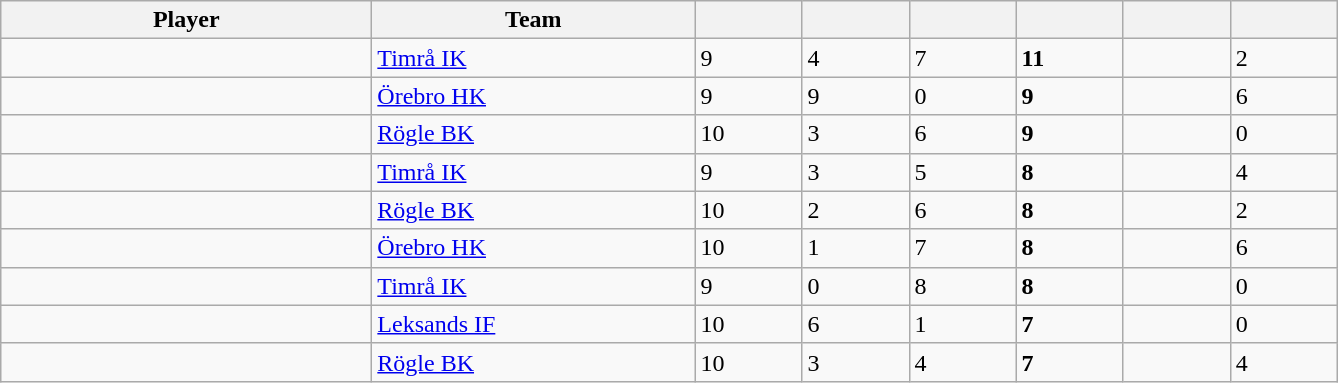<table class="wikitable sortable">
<tr>
<th style="width: 15em;">Player</th>
<th style="width: 13em;">Team</th>
<th style="width: 4em;"></th>
<th style="width: 4em;"></th>
<th style="width: 4em;"></th>
<th style="width: 4em;"></th>
<th style="width: 4em;"></th>
<th style="width: 4em;"></th>
</tr>
<tr>
<td> </td>
<td><a href='#'>Timrå IK</a></td>
<td>9</td>
<td>4</td>
<td>7</td>
<td><strong>11</strong></td>
<td></td>
<td>2</td>
</tr>
<tr>
<td> </td>
<td><a href='#'>Örebro HK</a></td>
<td>9</td>
<td>9</td>
<td>0</td>
<td><strong>9</strong></td>
<td></td>
<td>6</td>
</tr>
<tr>
<td> </td>
<td><a href='#'>Rögle BK</a></td>
<td>10</td>
<td>3</td>
<td>6</td>
<td><strong>9</strong></td>
<td></td>
<td>0</td>
</tr>
<tr>
<td> </td>
<td><a href='#'>Timrå IK</a></td>
<td>9</td>
<td>3</td>
<td>5</td>
<td><strong>8</strong></td>
<td></td>
<td>4</td>
</tr>
<tr>
<td> </td>
<td><a href='#'>Rögle BK</a></td>
<td>10</td>
<td>2</td>
<td>6</td>
<td><strong>8</strong></td>
<td></td>
<td>2</td>
</tr>
<tr>
<td> </td>
<td><a href='#'>Örebro HK</a></td>
<td>10</td>
<td>1</td>
<td>7</td>
<td><strong>8</strong></td>
<td></td>
<td>6</td>
</tr>
<tr>
<td> </td>
<td><a href='#'>Timrå IK</a></td>
<td>9</td>
<td>0</td>
<td>8</td>
<td><strong>8</strong></td>
<td></td>
<td>0</td>
</tr>
<tr>
<td> </td>
<td><a href='#'>Leksands IF</a></td>
<td>10</td>
<td>6</td>
<td>1</td>
<td><strong>7</strong></td>
<td></td>
<td>0</td>
</tr>
<tr>
<td> </td>
<td><a href='#'>Rögle BK</a></td>
<td>10</td>
<td>3</td>
<td>4</td>
<td><strong>7</strong></td>
<td></td>
<td>4</td>
</tr>
</table>
